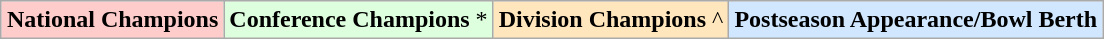<table class="wikitable" style="margin: 1em auto;">
<tr>
<td bgcolor="#FFCCCC"><strong>National Champions</strong> </td>
<td bgcolor="#DDFFDD"><strong>Conference Champions</strong> *</td>
<td bgcolor="#FFE6BD"><strong>Division Champions</strong> ^</td>
<td bgcolor="#D0E7FF"><strong>Postseason Appearance/Bowl Berth</strong> </td>
</tr>
</table>
